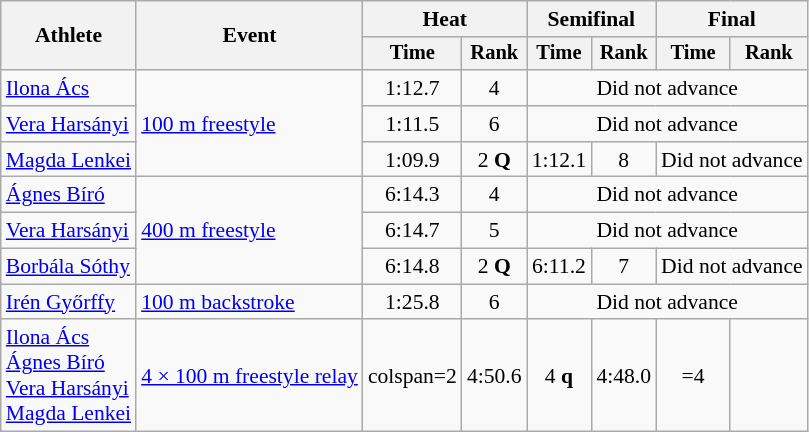<table class=wikitable style="font-size:90%;">
<tr>
<th rowspan=2>Athlete</th>
<th rowspan=2>Event</th>
<th colspan=2>Heat</th>
<th colspan=2>Semifinal</th>
<th colspan=2>Final</th>
</tr>
<tr style="font-size:95%">
<th>Time</th>
<th>Rank</th>
<th>Time</th>
<th>Rank</th>
<th>Time</th>
<th>Rank</th>
</tr>
<tr align=center>
<td align=left><a href='#'>Ilona Ács</a></td>
<td rowspan=3 align=left><a href='#'>100 m freestyle</a></td>
<td>1:12.7</td>
<td>4</td>
<td colspan=4>Did not advance</td>
</tr>
<tr align=center>
<td align=left><a href='#'>Vera Harsányi</a></td>
<td>1:11.5</td>
<td>6</td>
<td colspan=4>Did not advance</td>
</tr>
<tr align=center>
<td align=left><a href='#'>Magda Lenkei</a></td>
<td>1:09.9</td>
<td>2 <strong>Q</strong></td>
<td>1:12.1</td>
<td>8</td>
<td colspan=4>Did not advance</td>
</tr>
<tr align=center>
<td align=left><a href='#'>Ágnes Bíró</a></td>
<td rowspan=3 align=left><a href='#'>400 m freestyle</a></td>
<td>6:14.3</td>
<td>4</td>
<td colspan=4>Did not advance</td>
</tr>
<tr align=center>
<td align=left><a href='#'>Vera Harsányi</a></td>
<td>6:14.7</td>
<td>5</td>
<td colspan=4>Did not advance</td>
</tr>
<tr align=center>
<td align=left><a href='#'>Borbála Sóthy</a></td>
<td>6:14.8</td>
<td>2 <strong>Q</strong></td>
<td>6:11.2</td>
<td>7</td>
<td colspan=2>Did not advance</td>
</tr>
<tr align=center>
<td align=left><a href='#'>Irén Győrffy</a></td>
<td align=left><a href='#'>100 m backstroke</a></td>
<td>1:25.8</td>
<td>6</td>
<td colspan=4>Did not advance</td>
</tr>
<tr align=center>
<td align=left><a href='#'>Ilona Ács</a><br><a href='#'>Ágnes Bíró</a><br><a href='#'>Vera Harsányi</a><br><a href='#'>Magda Lenkei</a></td>
<td align=left><a href='#'>4 × 100 m freestyle relay</a></td>
<td>colspan=2 </td>
<td>4:50.6</td>
<td>4 <strong>q</strong></td>
<td>4:48.0</td>
<td>=4</td>
</tr>
</table>
